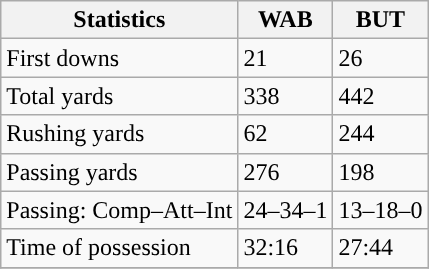<table class="wikitable" style="float: left;">
<tr>
<th>Statistics</th>
<th>WAB</th>
<th>BUT</th>
</tr>
<tr>
<td>First downs</td>
<td>21</td>
<td>26</td>
</tr>
<tr>
<td>Total yards</td>
<td>338</td>
<td>442</td>
</tr>
<tr>
<td>Rushing yards</td>
<td>62</td>
<td>244</td>
</tr>
<tr>
<td>Passing yards</td>
<td>276</td>
<td>198</td>
</tr>
<tr>
<td>Passing: Comp–Att–Int</td>
<td>24–34–1</td>
<td>13–18–0</td>
</tr>
<tr>
<td>Time of possession</td>
<td>32:16</td>
<td>27:44</td>
</tr>
<tr>
</tr>
</table>
